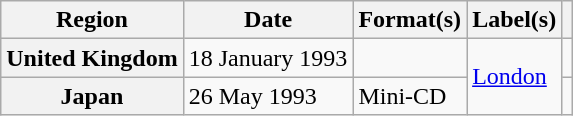<table class="wikitable plainrowheaders">
<tr>
<th scope="col">Region</th>
<th scope="col">Date</th>
<th scope="col">Format(s)</th>
<th scope="col">Label(s)</th>
<th scope="col"></th>
</tr>
<tr>
<th scope="row">United Kingdom</th>
<td>18 January 1993</td>
<td></td>
<td rowspan="2"><a href='#'>London</a></td>
<td></td>
</tr>
<tr>
<th scope="row">Japan</th>
<td>26 May 1993</td>
<td>Mini-CD</td>
<td></td>
</tr>
</table>
